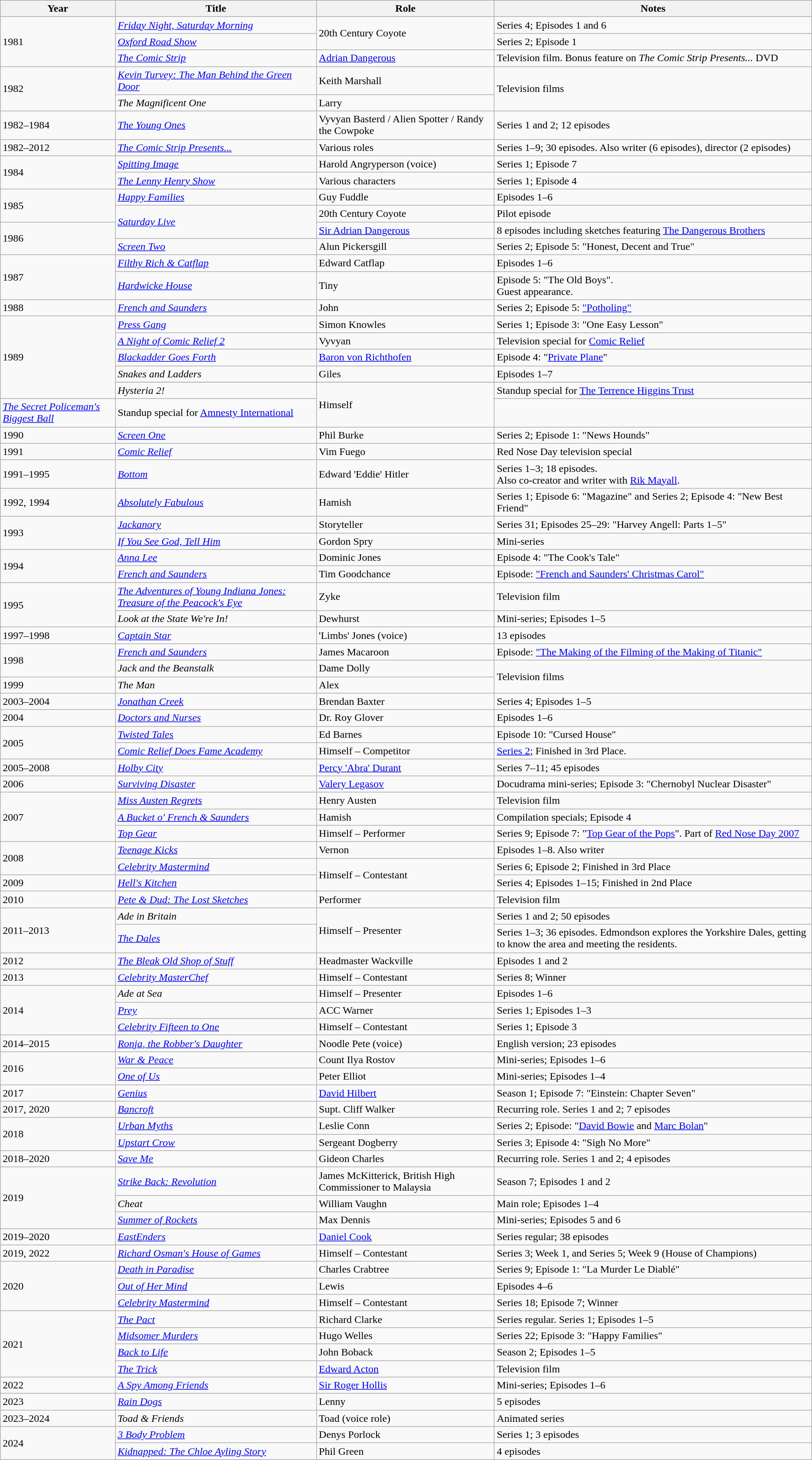<table class="wikitable sortable">
<tr>
<th>Year</th>
<th>Title</th>
<th>Role</th>
<th class="unsortable">Notes</th>
</tr>
<tr>
<td rowspan="3">1981</td>
<td><em><a href='#'>Friday Night, Saturday Morning</a></em></td>
<td rowspan="2">20th Century Coyote</td>
<td>Series 4; Episodes 1 and 6</td>
</tr>
<tr>
<td><em><a href='#'>Oxford Road Show</a></em></td>
<td>Series 2; Episode 1</td>
</tr>
<tr>
<td><em><a href='#'>The Comic Strip</a></em></td>
<td><a href='#'>Adrian Dangerous</a></td>
<td>Television film. Bonus feature on <em>The Comic Strip Presents...</em> DVD</td>
</tr>
<tr>
<td rowspan="2">1982</td>
<td><em><a href='#'>Kevin Turvey: The Man Behind the Green Door</a></em></td>
<td>Keith Marshall</td>
<td rowspan="2">Television films</td>
</tr>
<tr>
<td><em>The Magnificent One</em></td>
<td>Larry</td>
</tr>
<tr>
<td>1982–1984</td>
<td><em><a href='#'>The Young Ones</a></em></td>
<td>Vyvyan Basterd / Alien Spotter / Randy the Cowpoke</td>
<td>Series 1 and 2; 12 episodes</td>
</tr>
<tr>
<td>1982–2012</td>
<td><em><a href='#'>The Comic Strip Presents...</a></em></td>
<td>Various roles</td>
<td>Series 1–9; 30 episodes. Also writer (6 episodes), director (2 episodes)</td>
</tr>
<tr>
<td rowspan="2">1984</td>
<td><em><a href='#'>Spitting Image</a></em></td>
<td>Harold Angryperson (voice)</td>
<td>Series 1; Episode 7</td>
</tr>
<tr>
<td><em><a href='#'>The Lenny Henry Show</a></em></td>
<td>Various characters</td>
<td>Series 1; Episode 4</td>
</tr>
<tr>
<td rowspan="2">1985</td>
<td><em><a href='#'>Happy Families</a></em></td>
<td>Guy Fuddle</td>
<td>Episodes 1–6</td>
</tr>
<tr>
<td rowspan="2"><em><a href='#'>Saturday Live</a></em></td>
<td>20th Century Coyote</td>
<td>Pilot episode</td>
</tr>
<tr>
<td rowspan="2">1986</td>
<td><a href='#'> Sir Adrian Dangerous</a></td>
<td>8 episodes including sketches featuring <a href='#'>The Dangerous Brothers</a></td>
</tr>
<tr>
<td><em><a href='#'>Screen Two</a></em></td>
<td>Alun Pickersgill</td>
<td>Series 2; Episode 5: "Honest, Decent and True"</td>
</tr>
<tr>
<td rowspan="2">1987</td>
<td><em><a href='#'>Filthy Rich & Catflap</a></em></td>
<td>Edward Catflap</td>
<td>Episodes 1–6</td>
</tr>
<tr>
<td><em><a href='#'>Hardwicke House</a></em></td>
<td>Tiny</td>
<td>Episode 5: "The Old Boys".<br>Guest appearance.</td>
</tr>
<tr>
<td>1988</td>
<td><em><a href='#'>French and Saunders</a></em></td>
<td>John</td>
<td>Series 2; Episode 5: <a href='#'>"Potholing"</a></td>
</tr>
<tr>
<td rowspan="6">1989</td>
<td><em><a href='#'>Press Gang</a></em></td>
<td>Simon Knowles</td>
<td>Series 1; Episode 3: "One Easy Lesson"</td>
</tr>
<tr>
<td><em><a href='#'>A Night of Comic Relief 2</a></em></td>
<td>Vyvyan</td>
<td>Television special for <a href='#'>Comic Relief</a></td>
</tr>
<tr>
<td><em><a href='#'>Blackadder Goes Forth</a></em></td>
<td><a href='#'>Baron von Richthofen</a></td>
<td>Episode 4: "<a href='#'>Private Plane</a>"</td>
</tr>
<tr>
<td><em>Snakes and Ladders</em></td>
<td>Giles</td>
<td>Episodes 1–7</td>
</tr>
<tr>
</tr>
<tr>
<td><em>Hysteria 2!</em></td>
<td rowspan="2">Himself</td>
<td>Standup special for <a href='#'>The Terrence Higgins Trust</a></td>
</tr>
<tr>
<td><em><a href='#'>The Secret Policeman's Biggest Ball</a></em></td>
<td>Standup special for <a href='#'>Amnesty International</a></td>
</tr>
<tr>
<td>1990</td>
<td><em><a href='#'>Screen One</a></em></td>
<td>Phil Burke</td>
<td>Series 2; Episode 1: "News Hounds"</td>
</tr>
<tr>
<td>1991</td>
<td><em><a href='#'>Comic Relief</a></em></td>
<td>Vim Fuego</td>
<td>Red Nose Day television special</td>
</tr>
<tr>
<td>1991–1995</td>
<td><em><a href='#'>Bottom</a></em></td>
<td>Edward 'Eddie' Hitler</td>
<td>Series 1–3; 18 episodes.<br>Also co-creator and writer with <a href='#'>Rik Mayall</a>.</td>
</tr>
<tr>
<td>1992, 1994</td>
<td><em><a href='#'>Absolutely Fabulous</a></em></td>
<td>Hamish</td>
<td>Series 1; Episode 6: "Magazine" and Series 2; Episode 4: "New Best Friend"</td>
</tr>
<tr>
<td rowspan="2">1993</td>
<td><em><a href='#'>Jackanory</a></em></td>
<td>Storyteller</td>
<td>Series 31; Episodes 25–29: "Harvey Angell: Parts 1–5"</td>
</tr>
<tr>
<td><em><a href='#'>If You See God, Tell Him</a></em></td>
<td>Gordon Spry</td>
<td>Mini-series</td>
</tr>
<tr>
<td rowspan="2">1994</td>
<td><em><a href='#'>Anna Lee</a></em></td>
<td>Dominic Jones</td>
<td>Episode 4: "The Cook's Tale"</td>
</tr>
<tr>
<td><em><a href='#'>French and Saunders</a></em></td>
<td>Tim Goodchance</td>
<td>Episode: <a href='#'>"French and Saunders' Christmas Carol"</a></td>
</tr>
<tr>
<td rowspan="2">1995</td>
<td><em><a href='#'>The Adventures of Young Indiana Jones: Treasure of the Peacock's Eye</a></em></td>
<td>Zyke</td>
<td>Television film</td>
</tr>
<tr>
<td><em>Look at the State We're In!</em></td>
<td>Dewhurst</td>
<td>Mini-series; Episodes 1–5</td>
</tr>
<tr>
<td>1997–1998</td>
<td><em><a href='#'>Captain Star</a></em></td>
<td>'Limbs' Jones (voice)</td>
<td>13 episodes</td>
</tr>
<tr>
<td rowspan="2">1998</td>
<td><em><a href='#'>French and Saunders</a></em></td>
<td>James Macaroon</td>
<td>Episode: <a href='#'>"The Making of the Filming of the Making of Titanic"</a></td>
</tr>
<tr>
<td><em>Jack and the Beanstalk</em></td>
<td>Dame Dolly</td>
<td rowspan="2">Television films</td>
</tr>
<tr>
<td>1999</td>
<td><em>The Man</em></td>
<td>Alex</td>
</tr>
<tr>
<td>2003–2004</td>
<td><em><a href='#'>Jonathan Creek</a></em></td>
<td>Brendan Baxter</td>
<td>Series 4; Episodes 1–5</td>
</tr>
<tr>
<td>2004</td>
<td><em><a href='#'>Doctors and Nurses</a></em></td>
<td>Dr. Roy Glover</td>
<td>Episodes 1–6</td>
</tr>
<tr>
<td rowspan="2">2005</td>
<td><em><a href='#'>Twisted Tales</a></em></td>
<td>Ed Barnes</td>
<td>Episode 10: "Cursed House"</td>
</tr>
<tr>
<td><em><a href='#'>Comic Relief Does Fame Academy</a></em></td>
<td>Himself – Competitor</td>
<td><a href='#'>Series 2</a>; Finished in 3rd Place.</td>
</tr>
<tr>
<td>2005–2008</td>
<td><em><a href='#'>Holby City</a></em></td>
<td><a href='#'>Percy 'Abra' Durant</a></td>
<td>Series 7–11; 45 episodes</td>
</tr>
<tr>
<td>2006</td>
<td><em><a href='#'>Surviving Disaster</a></em></td>
<td><a href='#'>Valery Legasov</a></td>
<td>Docudrama mini-series; Episode 3: "Chernobyl Nuclear Disaster"</td>
</tr>
<tr>
<td rowspan="3">2007</td>
<td><em><a href='#'>Miss Austen Regrets</a></em></td>
<td>Henry Austen</td>
<td>Television film</td>
</tr>
<tr>
<td><em><a href='#'>A Bucket o' French & Saunders</a></em></td>
<td>Hamish</td>
<td>Compilation specials; Episode 4</td>
</tr>
<tr>
<td><em><a href='#'>Top Gear</a></em></td>
<td>Himself – Performer</td>
<td>Series 9; Episode 7: "<a href='#'>Top Gear of the Pops</a>". Part of <a href='#'>Red Nose Day 2007</a></td>
</tr>
<tr>
<td rowspan="2">2008</td>
<td><em><a href='#'>Teenage Kicks</a></em></td>
<td>Vernon</td>
<td>Episodes 1–8. Also writer</td>
</tr>
<tr>
<td><em><a href='#'>Celebrity Mastermind</a></em></td>
<td rowspan="2">Himself – Contestant</td>
<td>Series 6; Episode 2; Finished in 3rd Place</td>
</tr>
<tr>
<td>2009</td>
<td><em><a href='#'>Hell's Kitchen</a></em></td>
<td>Series 4; Episodes 1–15; Finished in 2nd Place</td>
</tr>
<tr>
<td>2010</td>
<td><em><a href='#'>Pete & Dud: The Lost Sketches</a></em></td>
<td>Performer</td>
<td>Television film</td>
</tr>
<tr>
<td rowspan="2">2011–2013</td>
<td><em>Ade in Britain</em></td>
<td rowspan="2">Himself – Presenter</td>
<td>Series 1 and 2; 50 episodes</td>
</tr>
<tr>
<td><em><a href='#'>The Dales</a></em></td>
<td>Series 1–3; 36 episodes. Edmondson explores the Yorkshire Dales, getting to know the area and meeting the residents.</td>
</tr>
<tr>
<td>2012</td>
<td><em><a href='#'>The Bleak Old Shop of Stuff</a></em></td>
<td>Headmaster Wackville</td>
<td>Episodes 1 and 2</td>
</tr>
<tr>
<td>2013</td>
<td><em><a href='#'>Celebrity MasterChef</a></em></td>
<td>Himself – Contestant</td>
<td>Series 8; Winner</td>
</tr>
<tr>
<td rowspan="3">2014</td>
<td><em>Ade at Sea</em></td>
<td>Himself – Presenter</td>
<td>Episodes 1–6</td>
</tr>
<tr>
<td><em><a href='#'>Prey</a></em></td>
<td>ACC Warner</td>
<td>Series 1; Episodes 1–3</td>
</tr>
<tr>
<td><em><a href='#'>Celebrity Fifteen to One</a></em></td>
<td>Himself – Contestant</td>
<td>Series 1; Episode 3</td>
</tr>
<tr>
<td>2014–2015</td>
<td><em><a href='#'>Ronja, the Robber's Daughter</a></em></td>
<td>Noodle Pete (voice)</td>
<td>English version; 23 episodes</td>
</tr>
<tr>
<td rowspan="2">2016</td>
<td><em><a href='#'>War & Peace</a></em></td>
<td>Count Ilya Rostov</td>
<td>Mini-series; Episodes 1–6</td>
</tr>
<tr>
<td><em><a href='#'>One of Us</a></em></td>
<td>Peter Elliot</td>
<td>Mini-series; Episodes 1–4</td>
</tr>
<tr>
<td>2017</td>
<td><em><a href='#'>Genius</a></em></td>
<td><a href='#'>David Hilbert</a></td>
<td>Season 1; Episode 7: "Einstein: Chapter Seven"</td>
</tr>
<tr>
<td>2017, 2020</td>
<td><em><a href='#'>Bancroft</a></em></td>
<td>Supt. Cliff Walker</td>
<td>Recurring role. Series 1 and 2; 7 episodes</td>
</tr>
<tr>
<td rowspan="2">2018</td>
<td><em><a href='#'>Urban Myths</a></em></td>
<td>Leslie Conn</td>
<td>Series 2; Episode: "<a href='#'>David Bowie</a> and <a href='#'>Marc Bolan</a>"</td>
</tr>
<tr>
<td><em><a href='#'>Upstart Crow</a></em></td>
<td>Sergeant Dogberry</td>
<td>Series 3; Episode 4: "Sigh No More"</td>
</tr>
<tr>
<td>2018–2020</td>
<td><em><a href='#'>Save Me</a></em></td>
<td>Gideon Charles</td>
<td>Recurring role. Series 1 and 2; 4 episodes</td>
</tr>
<tr>
<td rowspan="3">2019</td>
<td><em><a href='#'>Strike Back: Revolution</a></em></td>
<td>James McKitterick, British High Commissioner to Malaysia</td>
<td>Season 7; Episodes 1 and 2</td>
</tr>
<tr>
<td><em>Cheat</em></td>
<td>William Vaughn</td>
<td>Main role; Episodes 1–4</td>
</tr>
<tr>
<td><em><a href='#'>Summer of Rockets</a></em></td>
<td>Max Dennis</td>
<td>Mini-series; Episodes 5 and 6</td>
</tr>
<tr>
<td>2019–2020</td>
<td><em><a href='#'>EastEnders</a></em></td>
<td><a href='#'>Daniel Cook</a></td>
<td>Series regular; 38 episodes</td>
</tr>
<tr>
<td>2019, 2022</td>
<td><em><a href='#'>Richard Osman's House of Games</a></em></td>
<td>Himself – Contestant</td>
<td>Series 3; Week 1, and Series 5; Week 9 (House of Champions)</td>
</tr>
<tr>
<td rowspan="3">2020</td>
<td><em><a href='#'>Death in Paradise</a></em></td>
<td>Charles Crabtree</td>
<td>Series 9; Episode 1: "La Murder Le Diablé"</td>
</tr>
<tr>
<td><em><a href='#'>Out of Her Mind</a></em></td>
<td>Lewis</td>
<td>Episodes 4–6</td>
</tr>
<tr>
<td><em><a href='#'>Celebrity Mastermind</a></em></td>
<td>Himself – Contestant</td>
<td>Series 18; Episode 7; Winner</td>
</tr>
<tr>
<td rowspan="4">2021</td>
<td><em><a href='#'>The Pact</a></em></td>
<td>Richard Clarke</td>
<td>Series regular. Series 1; Episodes 1–5</td>
</tr>
<tr>
<td><em><a href='#'>Midsomer Murders</a></em></td>
<td>Hugo Welles</td>
<td>Series 22; Episode 3: "Happy Families"</td>
</tr>
<tr>
<td><em><a href='#'>Back to Life</a></em></td>
<td>John Boback</td>
<td>Season 2; Episodes 1–5</td>
</tr>
<tr>
<td><em><a href='#'>The Trick</a></em></td>
<td><a href='#'>Edward Acton</a></td>
<td>Television film</td>
</tr>
<tr>
<td>2022</td>
<td><em><a href='#'>A Spy Among Friends</a></em></td>
<td><a href='#'>Sir Roger Hollis</a></td>
<td>Mini-series; Episodes 1–6</td>
</tr>
<tr>
<td>2023</td>
<td><em><a href='#'>Rain Dogs</a></em></td>
<td>Lenny</td>
<td>5 episodes</td>
</tr>
<tr>
<td>2023–2024</td>
<td><em>Toad & Friends</em></td>
<td>Toad (voice role)</td>
<td>Animated series</td>
</tr>
<tr>
<td rowspan="2">2024</td>
<td><em><a href='#'>3 Body Problem</a></em></td>
<td>Denys Porlock</td>
<td>Series 1; 3 episodes</td>
</tr>
<tr>
<td><em><a href='#'>Kidnapped: The Chloe Ayling Story</a></em></td>
<td>Phil Green</td>
<td>4 episodes</td>
</tr>
</table>
